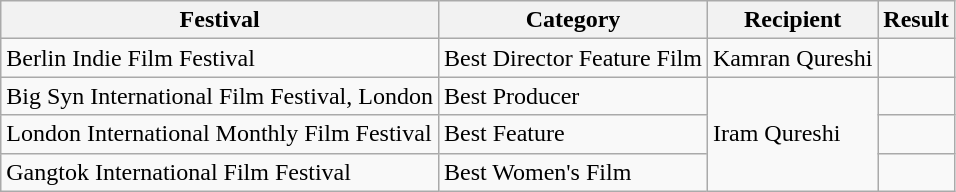<table class="wikitable">
<tr>
<th>Festival</th>
<th>Category</th>
<th>Recipient</th>
<th>Result</th>
</tr>
<tr>
<td>Berlin Indie Film Festival</td>
<td>Best Director Feature Film</td>
<td>Kamran Qureshi</td>
<td></td>
</tr>
<tr>
<td>Big Syn International Film Festival, London</td>
<td>Best Producer</td>
<td rowspan="3">Iram Qureshi</td>
<td></td>
</tr>
<tr>
<td>London International Monthly Film Festival</td>
<td>Best Feature</td>
<td></td>
</tr>
<tr>
<td>Gangtok International Film Festival</td>
<td>Best Women's Film</td>
<td></td>
</tr>
</table>
